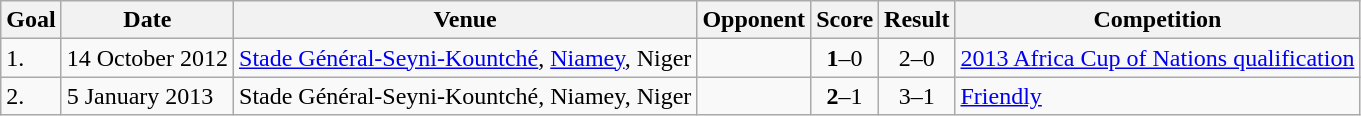<table class="wikitable plainrowheaders sortable">
<tr>
<th>Goal</th>
<th>Date</th>
<th>Venue</th>
<th>Opponent</th>
<th>Score</th>
<th>Result</th>
<th>Competition</th>
</tr>
<tr>
<td>1.</td>
<td>14 October 2012</td>
<td><a href='#'>Stade Général-Seyni-Kountché</a>, <a href='#'>Niamey</a>, Niger</td>
<td></td>
<td align=center><strong>1</strong>–0</td>
<td align=center>2–0</td>
<td><a href='#'>2013 Africa Cup of Nations qualification</a></td>
</tr>
<tr>
<td>2.</td>
<td>5 January 2013</td>
<td>Stade Général-Seyni-Kountché, Niamey, Niger</td>
<td></td>
<td align=center><strong>2</strong>–1</td>
<td align=center>3–1</td>
<td><a href='#'>Friendly</a></td>
</tr>
</table>
